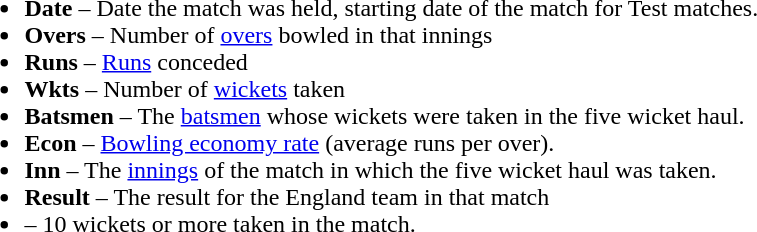<table>
<tr>
<td valign="top"><br><ul><li><strong>Date</strong> – Date the match was held, starting date of the match for Test matches.</li><li><strong>Overs</strong> – Number of <a href='#'>overs</a> bowled in that innings</li><li><strong>Runs</strong> – <a href='#'>Runs</a> conceded</li><li><strong>Wkts</strong> – Number of <a href='#'>wickets</a> taken</li><li><strong>Batsmen</strong> – The <a href='#'>batsmen</a> whose wickets were taken in the five wicket haul.</li><li><strong>Econ</strong> – <a href='#'>Bowling economy rate</a> (average runs per over).</li><li><strong>Inn</strong> – The <a href='#'>innings</a> of the match in which the five wicket haul was taken.</li><li><strong>Result</strong> – The result for the England team in that match</li><li> – 10 wickets or more taken in the match.</li></ul></td>
</tr>
</table>
